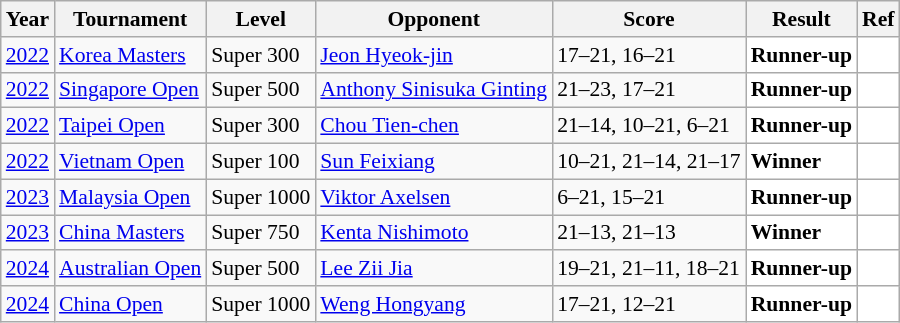<table class="sortable wikitable" style="font-size: 90%;">
<tr>
<th>Year</th>
<th>Tournament</th>
<th>Level</th>
<th>Opponent</th>
<th>Score</th>
<th>Result</th>
<th>Ref</th>
</tr>
<tr>
<td align="center"><a href='#'>2022</a></td>
<td align="left"><a href='#'>Korea Masters</a></td>
<td align="left">Super 300</td>
<td align="left"> <a href='#'>Jeon Hyeok-jin</a></td>
<td align="left">17–21, 16–21</td>
<td style="text-align:left; background:white"> <strong>Runner-up</strong></td>
<td style="text-align:center; background:white"></td>
</tr>
<tr>
<td align="center"><a href='#'>2022</a></td>
<td align="left"><a href='#'>Singapore Open</a></td>
<td align="left">Super 500</td>
<td align="left"> <a href='#'>Anthony Sinisuka Ginting</a></td>
<td align="left">21–23, 17–21</td>
<td style="text-align:left; background:white"> <strong>Runner-up</strong></td>
<td style="text-align:center; background:white"></td>
</tr>
<tr>
<td align="center"><a href='#'>2022</a></td>
<td align="left"><a href='#'>Taipei Open</a></td>
<td align="left">Super 300</td>
<td align="left"> <a href='#'>Chou Tien-chen</a></td>
<td align="left">21–14, 10–21, 6–21</td>
<td style="text-align:left; background:white"> <strong>Runner-up</strong></td>
<td style="text-align:center; background:white"></td>
</tr>
<tr>
<td align="center"><a href='#'>2022</a></td>
<td align="left"><a href='#'>Vietnam Open</a></td>
<td align="left">Super 100</td>
<td align="left"> <a href='#'>Sun Feixiang</a></td>
<td align="left">10–21, 21–14, 21–17</td>
<td style="text-align:left; background:white "> <strong>Winner</strong></td>
<td style="text-align:center; background:white"></td>
</tr>
<tr>
<td align="center"><a href='#'>2023</a></td>
<td align="left"><a href='#'>Malaysia Open</a></td>
<td align="left">Super 1000</td>
<td align="left"> <a href='#'>Viktor Axelsen</a></td>
<td align="left">6–21, 15–21</td>
<td style="text-align:left; background:white"> <strong>Runner-up</strong></td>
<td style="text-align:center; background:white"></td>
</tr>
<tr>
<td align="center"><a href='#'>2023</a></td>
<td align="left"><a href='#'>China Masters</a></td>
<td align="left">Super 750</td>
<td align="left"> <a href='#'>Kenta Nishimoto</a></td>
<td align="left">21–13, 21–13</td>
<td style="text-align:left; background:white"> <strong>Winner</strong></td>
<td style="text-align:center; background:white"></td>
</tr>
<tr>
<td align="center"><a href='#'>2024</a></td>
<td align="left"><a href='#'>Australian Open</a></td>
<td align="left">Super 500</td>
<td align="left"> <a href='#'>Lee Zii Jia</a></td>
<td align="left">19–21, 21–11, 18–21</td>
<td style="text-align:left; background:white"> <strong>Runner-up</strong></td>
<td style="text-align:center; background:white"></td>
</tr>
<tr>
<td align="center"><a href='#'>2024</a></td>
<td align="left"><a href='#'>China Open</a></td>
<td align="left">Super 1000</td>
<td align="left"> <a href='#'>Weng Hongyang</a></td>
<td align="left">17–21, 12–21</td>
<td style="text-align:left; background:white"> <strong>Runner-up</strong></td>
<td style="text-align:center; background:white"></td>
</tr>
</table>
